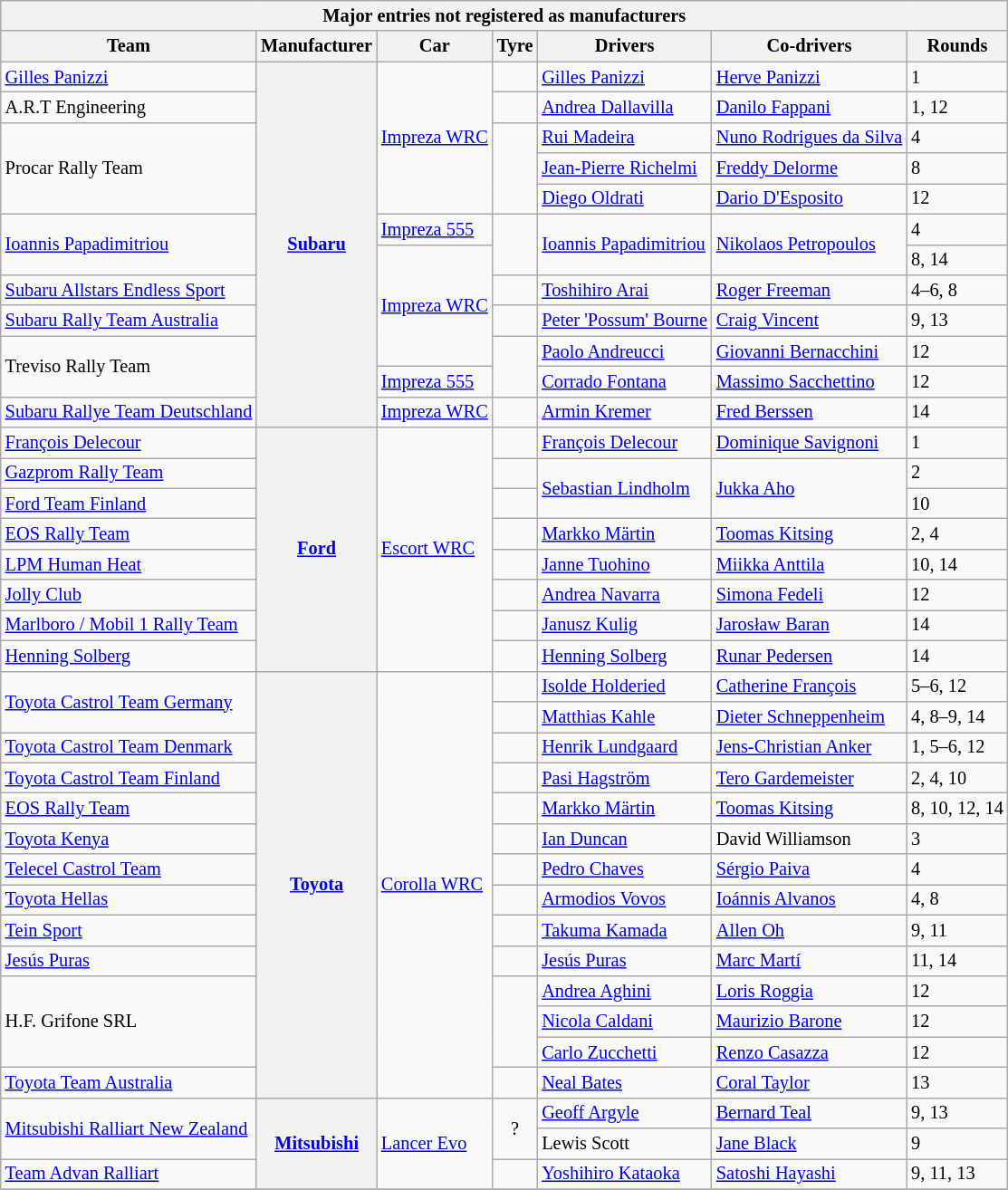<table class="wikitable" style="font-size: 85%">
<tr>
<th colspan="7">Major entries not registered as manufacturers</th>
</tr>
<tr>
<th>Team</th>
<th>Manufacturer</th>
<th>Car</th>
<th>Tyre</th>
<th>Drivers</th>
<th>Co-drivers</th>
<th>Rounds</th>
</tr>
<tr>
<td> <a href='#'>Gilles Panizzi</a></td>
<th rowspan="12"><a href='#'>Subaru</a></th>
<td rowspan="5"><a href='#'>Impreza WRC</a></td>
<td align="center"></td>
<td> <a href='#'>Gilles Panizzi</a></td>
<td> <a href='#'>Herve Panizzi</a></td>
<td>1</td>
</tr>
<tr>
<td> A.R.T Engineering</td>
<td align="center"></td>
<td> <a href='#'>Andrea Dallavilla</a></td>
<td> <a href='#'>Danilo Fappani</a></td>
<td>1, 12</td>
</tr>
<tr>
<td rowspan="3"> Procar Rally Team</td>
<td rowspan="3" align="center"></td>
<td> <a href='#'>Rui Madeira</a></td>
<td> <a href='#'>Nuno Rodrigues da Silva</a></td>
<td>4</td>
</tr>
<tr>
<td> <a href='#'>Jean-Pierre Richelmi</a></td>
<td> <a href='#'>Freddy Delorme</a></td>
<td>8</td>
</tr>
<tr>
<td> <a href='#'>Diego Oldrati</a></td>
<td> <a href='#'>Dario D'Esposito</a></td>
<td>12</td>
</tr>
<tr>
<td rowspan="2" nowrap=""> <a href='#'>Ioannis Papadimitriou</a></td>
<td><a href='#'>Impreza 555</a></td>
<td rowspan="2" align="center"></td>
<td rowspan="2"> <a href='#'>Ioannis Papadimitriou</a></td>
<td rowspan="2"> <a href='#'>Nikolaos Petropoulos</a></td>
<td>4</td>
</tr>
<tr>
<td rowspan="4"><a href='#'>Impreza WRC</a></td>
<td>8, 14</td>
</tr>
<tr>
<td> <a href='#'>Subaru Allstars Endless Sport</a></td>
<td align="center"></td>
<td> <a href='#'>Toshihiro Arai</a></td>
<td> <a href='#'>Roger Freeman</a></td>
<td>4–6, 8</td>
</tr>
<tr>
<td> <a href='#'>Subaru Rally Team Australia</a></td>
<td align="center"></td>
<td> <a href='#'>Peter 'Possum' Bourne</a></td>
<td> <a href='#'>Craig Vincent</a></td>
<td>9, 13</td>
</tr>
<tr>
<td rowspan="2"> Treviso Rally Team</td>
<td rowspan="2" align="center"></td>
<td> <a href='#'>Paolo Andreucci</a></td>
<td> <a href='#'>Giovanni Bernacchini</a></td>
<td>12</td>
</tr>
<tr>
<td><a href='#'>Impreza 555</a></td>
<td> <a href='#'>Corrado Fontana</a></td>
<td> <a href='#'>Massimo Sacchettino</a></td>
<td>12</td>
</tr>
<tr>
<td> <a href='#'>Subaru Rallye Team Deutschland</a></td>
<td><a href='#'>Impreza WRC</a></td>
<td align="center"></td>
<td> <a href='#'>Armin Kremer</a></td>
<td> <a href='#'>Fred Berssen</a></td>
<td>14</td>
</tr>
<tr>
<td> <a href='#'>François Delecour</a></td>
<th rowspan="8"><a href='#'>Ford</a></th>
<td rowspan="8"><a href='#'>Escort WRC</a></td>
<td align="center"></td>
<td> <a href='#'>François Delecour</a></td>
<td> <a href='#'>Dominique Savignoni</a></td>
<td>1</td>
</tr>
<tr>
<td> <a href='#'>Gazprom Rally Team</a></td>
<td align="center"></td>
<td rowspan="2"> <a href='#'>Sebastian Lindholm</a></td>
<td rowspan="2"> <a href='#'>Jukka Aho</a></td>
<td>2</td>
</tr>
<tr>
<td> <a href='#'>Ford Team Finland</a></td>
<td align="center"></td>
<td>10</td>
</tr>
<tr>
<td> <a href='#'>EOS Rally Team</a></td>
<td align="center"></td>
<td> <a href='#'>Markko Märtin</a></td>
<td> <a href='#'>Toomas Kitsing</a></td>
<td nowrap="">2, 4</td>
</tr>
<tr>
<td> <a href='#'>LPM Human Heat</a></td>
<td align="center"></td>
<td> <a href='#'>Janne Tuohino</a></td>
<td nowrap=""> <a href='#'>Miikka Anttila</a></td>
<td>10, 14</td>
</tr>
<tr>
<td> <a href='#'>Jolly Club</a></td>
<td align="center"></td>
<td> <a href='#'>Andrea Navarra</a></td>
<td> <a href='#'>Simona Fedeli</a></td>
<td>12</td>
</tr>
<tr>
<td> <a href='#'>Marlboro / Mobil 1 Rally Team</a></td>
<td align="center"></td>
<td> <a href='#'>Janusz Kulig</a></td>
<td> <a href='#'>Jarosław Baran</a></td>
<td>14</td>
</tr>
<tr>
<td> <a href='#'>Henning Solberg</a></td>
<td align="center"></td>
<td> <a href='#'>Henning Solberg</a></td>
<td> <a href='#'>Runar Pedersen</a></td>
<td>14</td>
</tr>
<tr>
<td rowspan="2"> <a href='#'>Toyota Castrol Team Germany</a></td>
<th rowspan="14"><a href='#'>Toyota</a></th>
<td rowspan="14"><a href='#'>Corolla WRC</a></td>
<td align="center"></td>
<td> <a href='#'>Isolde Holderied</a></td>
<td> <a href='#'>Catherine François</a></td>
<td>5–6, 12</td>
</tr>
<tr>
<td align="center"></td>
<td> <a href='#'>Matthias Kahle</a></td>
<td> <a href='#'>Dieter Schneppenheim</a></td>
<td>4, 8–9, 14</td>
</tr>
<tr>
<td> <a href='#'>Toyota Castrol Team Denmark</a></td>
<td align="center"></td>
<td> <a href='#'>Henrik Lundgaard</a></td>
<td> <a href='#'>Jens-Christian Anker</a></td>
<td>1, 5–6, 12</td>
</tr>
<tr>
<td> <a href='#'>Toyota Castrol Team Finland</a></td>
<td align="center"></td>
<td> <a href='#'>Pasi Hagström</a></td>
<td> <a href='#'>Tero Gardemeister</a></td>
<td>2, 4, 10</td>
</tr>
<tr>
<td> <a href='#'>EOS Rally Team</a></td>
<td align="center"></td>
<td> <a href='#'>Markko Märtin</a></td>
<td> <a href='#'>Toomas Kitsing</a></td>
<td>8, 10, 12, 14</td>
</tr>
<tr>
<td> <a href='#'>Toyota Kenya</a></td>
<td align="center"></td>
<td> <a href='#'>Ian Duncan</a></td>
<td> David Williamson</td>
<td>3</td>
</tr>
<tr>
<td> <a href='#'>Telecel Castrol Team</a></td>
<td align="center"></td>
<td> <a href='#'>Pedro Chaves</a></td>
<td> <a href='#'>Sérgio Paiva</a></td>
<td>4</td>
</tr>
<tr>
<td> <a href='#'>Toyota Hellas</a></td>
<td align="center"></td>
<td> <a href='#'>Armodios Vovos</a></td>
<td> <a href='#'>Ioánnis Alvanos</a></td>
<td>4, 8</td>
</tr>
<tr>
<td> <a href='#'>Tein Sport</a></td>
<td align="center"></td>
<td> <a href='#'>Takuma Kamada</a></td>
<td> <a href='#'>Allen Oh</a></td>
<td>9, 11</td>
</tr>
<tr>
<td> <a href='#'>Jesús Puras</a></td>
<td align="center"></td>
<td> <a href='#'>Jesús Puras</a></td>
<td> <a href='#'>Marc Martí</a></td>
<td>11, 14</td>
</tr>
<tr>
<td rowspan="3"> H.F. Grifone SRL</td>
<td rowspan="3" align="center"></td>
<td> <a href='#'>Andrea Aghini</a></td>
<td> <a href='#'>Loris Roggia</a></td>
<td>12</td>
</tr>
<tr>
<td> <a href='#'>Nicola Caldani</a></td>
<td> <a href='#'>Maurizio Barone</a></td>
<td>12</td>
</tr>
<tr>
<td> <a href='#'>Carlo Zucchetti</a></td>
<td> <a href='#'>Renzo Casazza</a></td>
<td>12</td>
</tr>
<tr>
<td> <a href='#'>Toyota Team Australia</a></td>
<td align="center"></td>
<td> <a href='#'>Neal Bates</a></td>
<td> <a href='#'>Coral Taylor</a></td>
<td>13</td>
</tr>
<tr>
<td rowspan="2"> <a href='#'>Mitsubishi Ralliart New Zealand</a></td>
<th rowspan="3"><a href='#'>Mitsubishi</a></th>
<td rowspan="3"><a href='#'>Lancer Evo</a></td>
<td rowspan="2" align="center">?</td>
<td> <a href='#'>Geoff Argyle</a></td>
<td> <a href='#'>Bernard Teal</a></td>
<td>9, 13</td>
</tr>
<tr>
<td> Lewis Scott</td>
<td> <a href='#'>Jane Black</a></td>
<td>9</td>
</tr>
<tr>
<td> <a href='#'>Team Advan Ralliart</a></td>
<td align="center"></td>
<td> <a href='#'>Yoshihiro Kataoka</a></td>
<td> <a href='#'>Satoshi Hayashi</a></td>
<td>9, 11, 13</td>
</tr>
<tr>
</tr>
</table>
